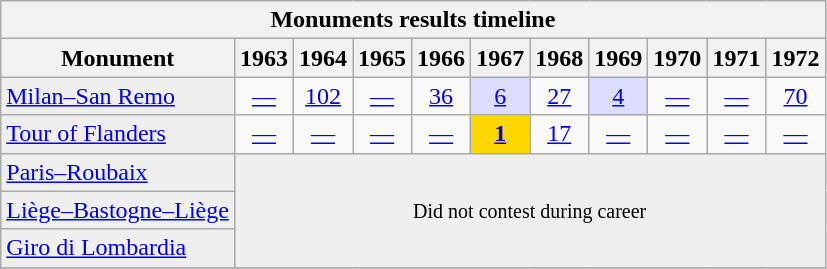<table class="wikitable">
<tr>
<th scope="col" colspan=19 align=center>Monuments results timeline</th>
</tr>
<tr>
<th>Monument</th>
<th scope="col">1963</th>
<th scope="col">1964</th>
<th scope="col">1965</th>
<th scope="col">1966</th>
<th scope="col">1967</th>
<th scope="col">1968</th>
<th scope="col">1969</th>
<th scope="col">1970</th>
<th scope="col">1971</th>
<th scope="col">1972</th>
</tr>
<tr style="text-align:center;">
<td style="text-align:left; background:#efefef;"><a href='#'>Milan–San Remo</a></td>
<td><a href='#'>—</a></td>
<td><a href='#'>102</a></td>
<td><a href='#'>—</a></td>
<td><a href='#'>36</a></td>
<td style="background:#ddddff;"><a href='#'>6</a></td>
<td><a href='#'>27</a></td>
<td style="background:#ddddff;"><a href='#'>4</a></td>
<td><a href='#'>—</a></td>
<td><a href='#'>—</a></td>
<td><a href='#'>70</a></td>
</tr>
<tr style="text-align:center;">
<td style="text-align:left; background:#efefef;"><a href='#'>Tour of Flanders</a></td>
<td><a href='#'>—</a></td>
<td><a href='#'>—</a></td>
<td><a href='#'>—</a></td>
<td><a href='#'>—</a></td>
<td style="text-align:center; background:gold;"><a href='#'><strong>1</strong></a></td>
<td><a href='#'>17</a></td>
<td><a href='#'>—</a></td>
<td><a href='#'>—</a></td>
<td><a href='#'>—</a></td>
<td><a href='#'>—</a></td>
</tr>
<tr style="text-align:center;">
<td style="text-align:left; background:#efefef;"><a href='#'>Paris–Roubaix</a></td>
<td style="text-align:center; background:#efefef;" colspan=10 rowspan=3><small>Did not contest during career</small></td>
</tr>
<tr style="text-align:center;">
<td style="text-align:left; background:#efefef;"><a href='#'>Liège–Bastogne–Liège</a></td>
</tr>
<tr style="text-align:center;">
<td style="text-align:left; background:#efefef;"><a href='#'>Giro di Lombardia</a></td>
</tr>
<tr>
</tr>
</table>
